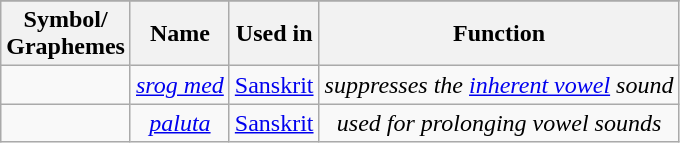<table class="wikitable">
<tr>
</tr>
<tr>
<th>Symbol/<br>Graphemes</th>
<th>Name</th>
<th>Used in</th>
<th>Function</th>
</tr>
<tr style="text-align:center;">
<td></td>
<td><em><a href='#'>srog med</a></em></td>
<td><a href='#'>Sanskrit</a></td>
<td><em>suppresses the <a href='#'>inherent vowel</a> sound</em></td>
</tr>
<tr style="text-align:center;">
<td></td>
<td><em><a href='#'>paluta</a></em></td>
<td><a href='#'>Sanskrit</a></td>
<td><em>used for prolonging vowel sounds</em></td>
</tr>
</table>
